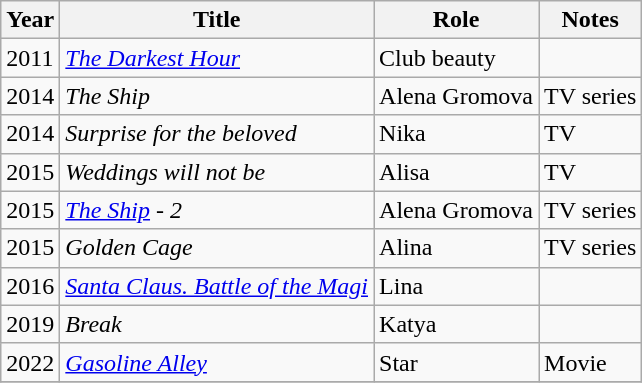<table class="wikitable sortable">
<tr>
<th>Year</th>
<th>Title</th>
<th>Role</th>
<th>Notes</th>
</tr>
<tr>
<td>2011</td>
<td><em><a href='#'>The Darkest Hour</a></em></td>
<td>Club beauty</td>
<td></td>
</tr>
<tr>
<td>2014</td>
<td><em>The Ship</em></td>
<td>Alena Gromova</td>
<td>TV series</td>
</tr>
<tr>
<td>2014</td>
<td><em>Surprise for the beloved</em></td>
<td>Nika</td>
<td>TV</td>
</tr>
<tr>
<td>2015</td>
<td><em>Weddings will not be</em></td>
<td>Alisa</td>
<td>TV</td>
</tr>
<tr>
<td>2015</td>
<td><em><a href='#'>The Ship</a> - 2</em></td>
<td>Alena Gromova</td>
<td>TV series</td>
</tr>
<tr>
<td>2015</td>
<td><em>Golden Cage</em></td>
<td>Alina</td>
<td>TV series</td>
</tr>
<tr>
<td>2016</td>
<td><em><a href='#'>Santa Claus. Battle of the Magi</a></em></td>
<td>Lina</td>
<td></td>
</tr>
<tr>
<td>2019</td>
<td><em>Break</em></td>
<td>Katya</td>
</tr>
<tr>
<td>2022</td>
<td><em><a href='#'>Gasoline Alley</a></em></td>
<td>Star</td>
<td>Movie</td>
</tr>
<tr>
</tr>
</table>
